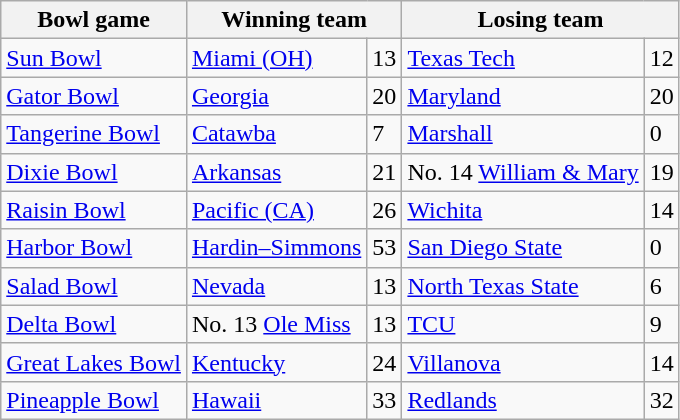<table class="wikitable">
<tr>
<th>Bowl game</th>
<th colspan="2">Winning team</th>
<th colspan="2">Losing team</th>
</tr>
<tr>
<td><a href='#'>Sun Bowl</a></td>
<td><a href='#'>Miami (OH)</a></td>
<td>13</td>
<td><a href='#'>Texas Tech</a></td>
<td>12</td>
</tr>
<tr>
<td><a href='#'>Gator Bowl</a></td>
<td><a href='#'>Georgia</a></td>
<td>20</td>
<td><a href='#'>Maryland</a></td>
<td>20</td>
</tr>
<tr>
<td><a href='#'>Tangerine Bowl</a></td>
<td><a href='#'>Catawba</a></td>
<td>7</td>
<td><a href='#'>Marshall</a></td>
<td>0</td>
</tr>
<tr>
<td><a href='#'>Dixie Bowl</a></td>
<td><a href='#'>Arkansas</a></td>
<td>21</td>
<td>No. 14 <a href='#'>William & Mary</a></td>
<td>19</td>
</tr>
<tr>
<td><a href='#'>Raisin Bowl</a></td>
<td><a href='#'>Pacific (CA)</a></td>
<td>26</td>
<td><a href='#'>Wichita</a></td>
<td>14</td>
</tr>
<tr>
<td><a href='#'>Harbor Bowl</a></td>
<td><a href='#'>Hardin–Simmons</a></td>
<td>53</td>
<td><a href='#'>San Diego State</a></td>
<td>0</td>
</tr>
<tr>
<td><a href='#'>Salad Bowl</a></td>
<td><a href='#'>Nevada</a></td>
<td>13</td>
<td><a href='#'>North Texas State</a></td>
<td>6</td>
</tr>
<tr>
<td><a href='#'>Delta Bowl</a></td>
<td>No. 13 <a href='#'>Ole Miss</a></td>
<td>13</td>
<td><a href='#'>TCU</a></td>
<td>9</td>
</tr>
<tr>
<td><a href='#'>Great Lakes Bowl</a></td>
<td><a href='#'>Kentucky</a></td>
<td>24</td>
<td><a href='#'>Villanova</a></td>
<td>14</td>
</tr>
<tr>
<td><a href='#'>Pineapple Bowl</a></td>
<td><a href='#'>Hawaii</a></td>
<td>33</td>
<td><a href='#'>Redlands</a></td>
<td>32</td>
</tr>
</table>
